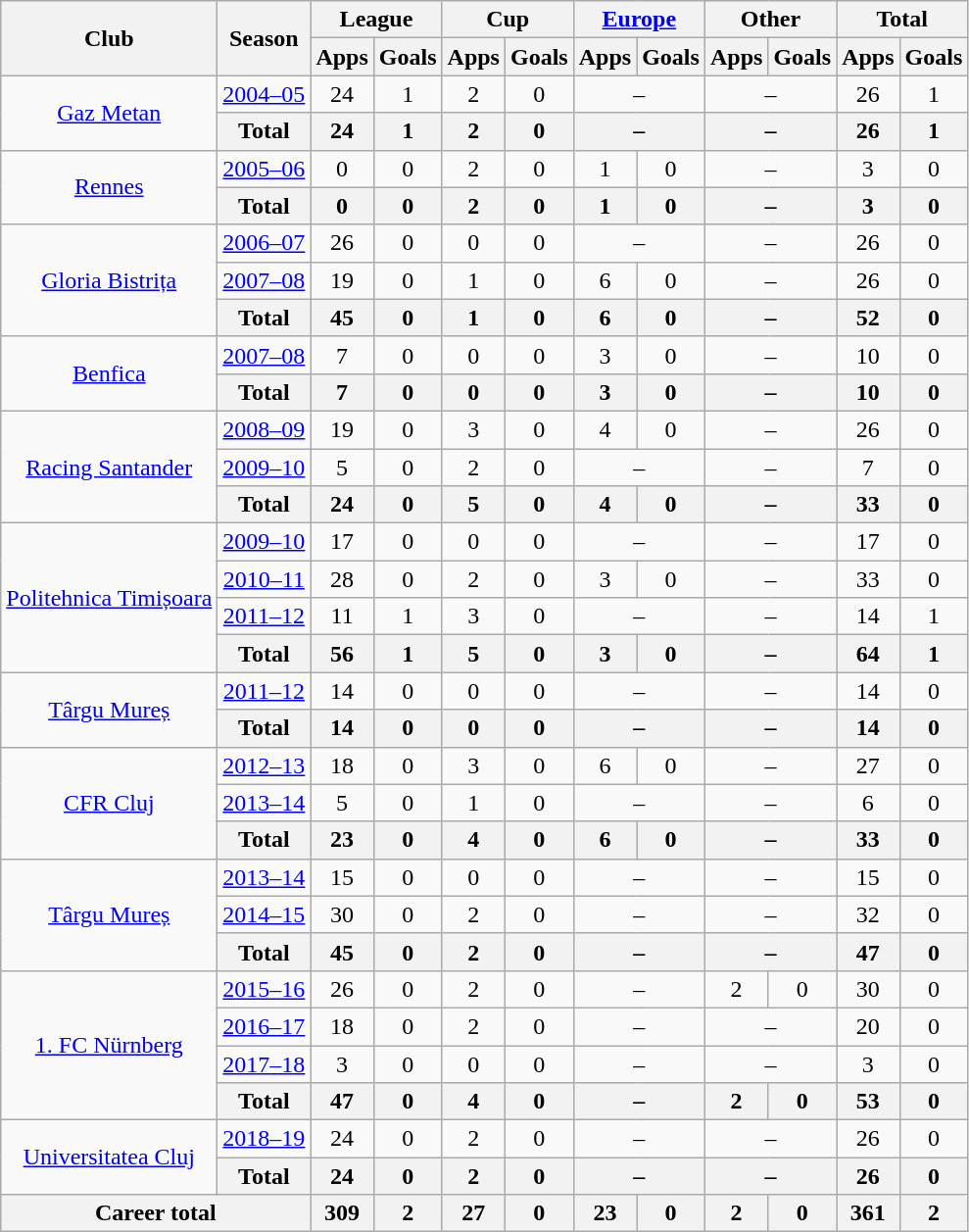<table class="wikitable" style="text-align: center">
<tr>
<th rowspan=2>Club</th>
<th rowspan=2>Season</th>
<th colspan=2>League</th>
<th colspan=2>Cup</th>
<th colspan=2><a href='#'>Europe</a></th>
<th colspan=2>Other</th>
<th colspan=2>Total</th>
</tr>
<tr>
<th>Apps</th>
<th>Goals</th>
<th>Apps</th>
<th>Goals</th>
<th>Apps</th>
<th>Goals</th>
<th>Apps</th>
<th>Goals</th>
<th>Apps</th>
<th>Goals</th>
</tr>
<tr>
<td rowspan=2><a href='#'>Gaz Metan</a></td>
<td><a href='#'>2004–05</a></td>
<td>24</td>
<td>1</td>
<td>2</td>
<td>0</td>
<td colspan="2">–</td>
<td colspan="2">–</td>
<td>26</td>
<td>1</td>
</tr>
<tr>
<th colspan=1>Total</th>
<th>24</th>
<th>1</th>
<th>2</th>
<th>0</th>
<th colspan="2">–</th>
<th colspan="2">–</th>
<th>26</th>
<th>1</th>
</tr>
<tr>
<td rowspan=2><a href='#'>Rennes</a></td>
<td><a href='#'>2005–06</a></td>
<td>0</td>
<td>0</td>
<td>2</td>
<td>0</td>
<td>1</td>
<td>0</td>
<td colspan="2">–</td>
<td>3</td>
<td>0</td>
</tr>
<tr>
<th colspan=1>Total</th>
<th>0</th>
<th>0</th>
<th>2</th>
<th>0</th>
<th>1</th>
<th>0</th>
<th colspan="2">–</th>
<th>3</th>
<th>0</th>
</tr>
<tr>
<td rowspan=3><a href='#'>Gloria Bistrița</a></td>
<td><a href='#'>2006–07</a></td>
<td>26</td>
<td>0</td>
<td>0</td>
<td>0</td>
<td colspan="2">–</td>
<td colspan="2">–</td>
<td>26</td>
<td>0</td>
</tr>
<tr>
<td><a href='#'>2007–08</a></td>
<td>19</td>
<td>0</td>
<td>1</td>
<td>0</td>
<td>6</td>
<td>0</td>
<td colspan="2">–</td>
<td>26</td>
<td>0</td>
</tr>
<tr>
<th colspan=1>Total</th>
<th>45</th>
<th>0</th>
<th>1</th>
<th>0</th>
<th>6</th>
<th>0</th>
<th colspan="2">–</th>
<th>52</th>
<th>0</th>
</tr>
<tr>
<td rowspan=2><a href='#'>Benfica</a></td>
<td><a href='#'>2007–08</a></td>
<td>7</td>
<td>0</td>
<td>0</td>
<td>0</td>
<td>3</td>
<td>0</td>
<td colspan="2">–</td>
<td>10</td>
<td>0</td>
</tr>
<tr>
<th colspan=1>Total</th>
<th>7</th>
<th>0</th>
<th>0</th>
<th>0</th>
<th>3</th>
<th>0</th>
<th colspan="2">–</th>
<th>10</th>
<th>0</th>
</tr>
<tr>
<td rowspan=3><a href='#'>Racing Santander</a></td>
<td><a href='#'>2008–09</a></td>
<td>19</td>
<td>0</td>
<td>3</td>
<td>0</td>
<td>4</td>
<td>0</td>
<td colspan="2">–</td>
<td>26</td>
<td>0</td>
</tr>
<tr>
<td><a href='#'>2009–10</a></td>
<td>5</td>
<td>0</td>
<td>2</td>
<td>0</td>
<td colspan="2">–</td>
<td colspan="2">–</td>
<td>7</td>
<td>0</td>
</tr>
<tr>
<th colspan=1>Total</th>
<th>24</th>
<th>0</th>
<th>5</th>
<th>0</th>
<th>4</th>
<th>0</th>
<th colspan="2">–</th>
<th>33</th>
<th>0</th>
</tr>
<tr>
<td rowspan=4><a href='#'>Politehnica Timișoara</a></td>
<td><a href='#'>2009–10</a></td>
<td>17</td>
<td>0</td>
<td>0</td>
<td>0</td>
<td colspan="2">–</td>
<td colspan="2">–</td>
<td>17</td>
<td>0</td>
</tr>
<tr>
<td><a href='#'>2010–11</a></td>
<td>28</td>
<td>0</td>
<td>2</td>
<td>0</td>
<td>3</td>
<td>0</td>
<td colspan="2">–</td>
<td>33</td>
<td>0</td>
</tr>
<tr>
<td><a href='#'>2011–12</a></td>
<td>11</td>
<td>1</td>
<td>3</td>
<td>0</td>
<td colspan="2">–</td>
<td colspan="2">–</td>
<td>14</td>
<td>1</td>
</tr>
<tr>
<th colspan=1>Total</th>
<th>56</th>
<th>1</th>
<th>5</th>
<th>0</th>
<th>3</th>
<th>0</th>
<th colspan="2">–</th>
<th>64</th>
<th>1</th>
</tr>
<tr>
<td rowspan=2><a href='#'>Târgu Mureș</a></td>
<td><a href='#'>2011–12</a></td>
<td>14</td>
<td>0</td>
<td>0</td>
<td>0</td>
<td colspan="2">–</td>
<td colspan="2">–</td>
<td>14</td>
<td>0</td>
</tr>
<tr>
<th colspan=1>Total</th>
<th>14</th>
<th>0</th>
<th>0</th>
<th>0</th>
<th colspan="2">–</th>
<th colspan="2">–</th>
<th>14</th>
<th>0</th>
</tr>
<tr>
<td rowspan=3><a href='#'>CFR Cluj</a></td>
<td><a href='#'>2012–13</a></td>
<td>18</td>
<td>0</td>
<td>3</td>
<td>0</td>
<td>6</td>
<td>0</td>
<td colspan="2">–</td>
<td>27</td>
<td>0</td>
</tr>
<tr>
<td><a href='#'>2013–14</a></td>
<td>5</td>
<td>0</td>
<td>1</td>
<td>0</td>
<td colspan="2">–</td>
<td colspan="2">–</td>
<td>6</td>
<td>0</td>
</tr>
<tr>
<th colspan=1>Total</th>
<th>23</th>
<th>0</th>
<th>4</th>
<th>0</th>
<th>6</th>
<th>0</th>
<th colspan="2">–</th>
<th>33</th>
<th>0</th>
</tr>
<tr>
<td rowspan=3><a href='#'>Târgu Mureș</a></td>
<td><a href='#'>2013–14</a></td>
<td>15</td>
<td>0</td>
<td>0</td>
<td>0</td>
<td colspan="2">–</td>
<td colspan="2">–</td>
<td>15</td>
<td>0</td>
</tr>
<tr>
<td><a href='#'>2014–15</a></td>
<td>30</td>
<td>0</td>
<td>2</td>
<td>0</td>
<td colspan="2">–</td>
<td colspan="2">–</td>
<td>32</td>
<td>0</td>
</tr>
<tr>
<th colspan=1>Total</th>
<th>45</th>
<th>0</th>
<th>2</th>
<th>0</th>
<th colspan="2">–</th>
<th colspan="2">–</th>
<th>47</th>
<th>0</th>
</tr>
<tr>
<td rowspan=4><a href='#'>1. FC Nürnberg</a></td>
<td><a href='#'>2015–16</a></td>
<td>26</td>
<td>0</td>
<td>2</td>
<td>0</td>
<td colspan="2">–</td>
<td>2</td>
<td>0</td>
<td>30</td>
<td>0</td>
</tr>
<tr>
<td><a href='#'>2016–17</a></td>
<td>18</td>
<td>0</td>
<td>2</td>
<td>0</td>
<td colspan="2">–</td>
<td colspan="2">–</td>
<td>20</td>
<td>0</td>
</tr>
<tr>
<td><a href='#'>2017–18</a></td>
<td>3</td>
<td>0</td>
<td>0</td>
<td>0</td>
<td colspan="2">–</td>
<td colspan="2">–</td>
<td>3</td>
<td>0</td>
</tr>
<tr>
<th colspan=1>Total</th>
<th>47</th>
<th>0</th>
<th>4</th>
<th>0</th>
<th colspan="2">–</th>
<th>2</th>
<th>0</th>
<th>53</th>
<th>0</th>
</tr>
<tr>
<td rowspan=2><a href='#'>Universitatea Cluj</a></td>
<td><a href='#'>2018–19</a></td>
<td>24</td>
<td>0</td>
<td>2</td>
<td>0</td>
<td colspan="2">–</td>
<td colspan="2">–</td>
<td>26</td>
<td>0</td>
</tr>
<tr>
<th colspan=1>Total</th>
<th>24</th>
<th>0</th>
<th>2</th>
<th>0</th>
<th colspan="2">–</th>
<th colspan="2">–</th>
<th>26</th>
<th>0</th>
</tr>
<tr>
<th colspan=2>Career total</th>
<th>309</th>
<th>2</th>
<th>27</th>
<th>0</th>
<th>23</th>
<th>0</th>
<th>2</th>
<th>0</th>
<th>361</th>
<th>2</th>
</tr>
</table>
